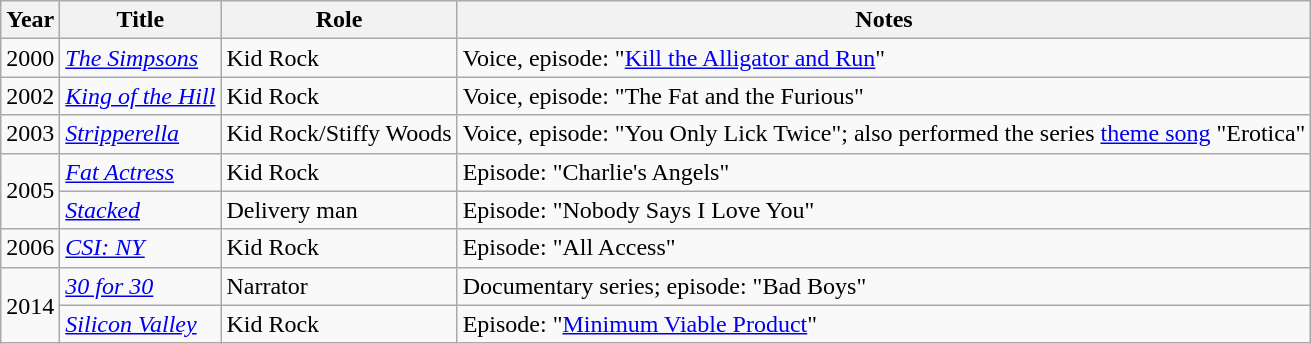<table class="wikitable sortable" summary="List of television appearances and roles">
<tr>
<th>Year</th>
<th>Title</th>
<th>Role</th>
<th class="unsortable">Notes</th>
</tr>
<tr>
<td>2000</td>
<td><em><a href='#'>The Simpsons</a></em></td>
<td>Kid Rock</td>
<td>Voice, episode: "<a href='#'>Kill the Alligator and Run</a>"</td>
</tr>
<tr>
<td>2002</td>
<td><em><a href='#'>King of the Hill</a></em></td>
<td>Kid Rock</td>
<td>Voice, episode: "The Fat and the Furious"</td>
</tr>
<tr>
<td>2003</td>
<td><em><a href='#'>Stripperella</a></em></td>
<td>Kid Rock/Stiffy Woods</td>
<td>Voice, episode: "You Only Lick Twice"; also performed the series <a href='#'>theme song</a> "Erotica"</td>
</tr>
<tr>
<td rowspan="2">2005</td>
<td><em><a href='#'>Fat Actress</a></em></td>
<td>Kid Rock</td>
<td>Episode: "Charlie's Angels"</td>
</tr>
<tr>
<td><em><a href='#'>Stacked</a></em></td>
<td>Delivery man</td>
<td>Episode: "Nobody Says I Love You"</td>
</tr>
<tr>
<td>2006</td>
<td><em><a href='#'>CSI: NY</a></em></td>
<td>Kid Rock</td>
<td>Episode: "All Access"</td>
</tr>
<tr>
<td rowspan="2">2014</td>
<td><em><a href='#'>30 for 30</a></em></td>
<td>Narrator</td>
<td>Documentary series; episode: "Bad Boys"</td>
</tr>
<tr>
<td><em><a href='#'>Silicon Valley</a></em></td>
<td>Kid Rock</td>
<td>Episode: "<a href='#'>Minimum Viable Product</a>"</td>
</tr>
</table>
